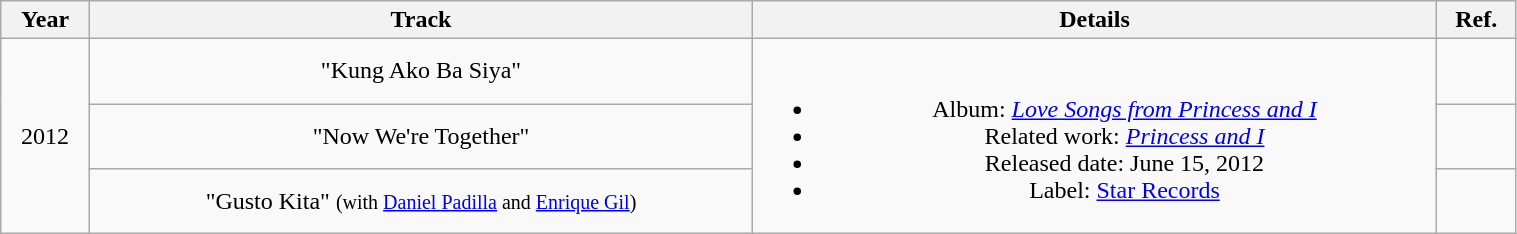<table class="wikitable" style="text-align:center" width=80%>
<tr>
<th>Year</th>
<th>Track</th>
<th>Details</th>
<th>Ref.</th>
</tr>
<tr>
<td rowspan=3>2012</td>
<td>"Kung Ako Ba Siya"</td>
<td rowspan=3><br><ul><li>Album: <em><a href='#'>Love Songs from Princess and I</a></em></li><li>Related work: <em><a href='#'>Princess and I</a></em></li><li>Released date: June 15, 2012</li><li>Label: <a href='#'>Star Records</a></li></ul></td>
<td></td>
</tr>
<tr>
<td>"Now We're Together"</td>
<td></td>
</tr>
<tr>
<td>"Gusto Kita" <small>(with <a href='#'>Daniel Padilla</a> and <a href='#'>Enrique Gil</a>)</small></td>
<td></td>
</tr>
</table>
